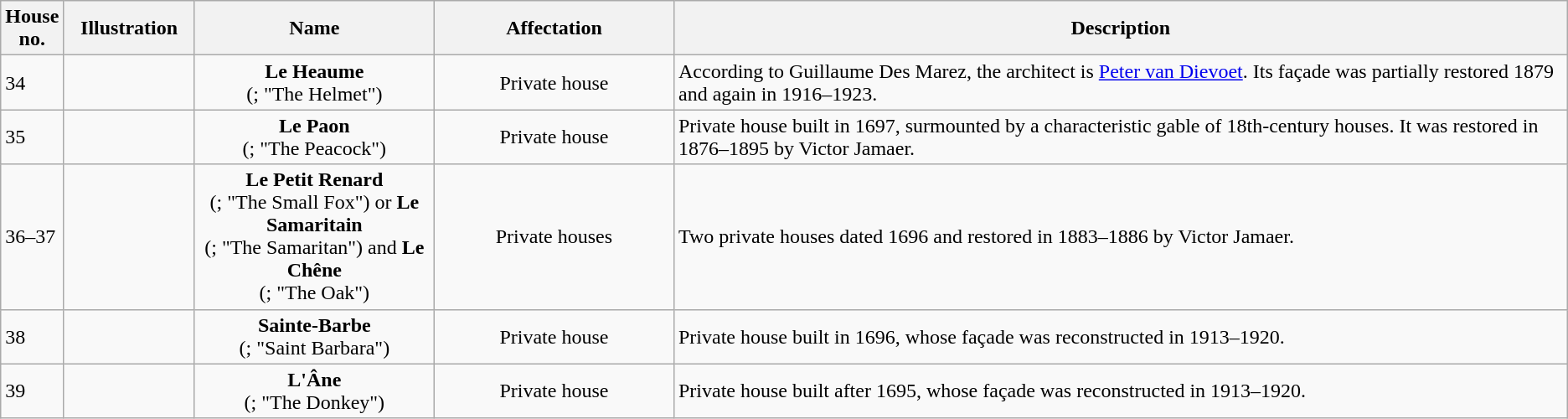<table class="wikitable sortable">
<tr>
<th width="10px">House<br>no.</th>
<th width="100px">Illustration</th>
<th width="200px">Name</th>
<th width="200px">Affectation</th>
<th width="800px">Description</th>
</tr>
<tr>
<td>34</td>
<td></td>
<td style="text-align:center;"><strong>Le Heaume</strong><br>(; "The Helmet")</td>
<td style="text-align:center;">Private house</td>
<td>According to Guillaume Des Marez, the architect is <a href='#'>Peter van Dievoet</a>. Its façade was partially restored 1879 and again in 1916–1923.</td>
</tr>
<tr>
<td>35</td>
<td></td>
<td style="text-align:center;"><strong>Le Paon</strong><br>(; "The Peacock")</td>
<td style="text-align:center;">Private house</td>
<td>Private house built in 1697, surmounted by a characteristic gable of 18th-century houses. It was restored in 1876–1895 by Victor Jamaer.</td>
</tr>
<tr>
<td>36–37</td>
<td></td>
<td style="text-align:center;"><strong>Le Petit Renard</strong><br>(; "The Small Fox") or <strong>Le Samaritain</strong><br>(; "The Samaritan") and <strong>Le Chêne</strong><br>(; "The Oak")</td>
<td style="text-align:center;">Private houses</td>
<td>Two private houses dated 1696 and restored in 1883–1886 by Victor Jamaer.</td>
</tr>
<tr>
<td>38</td>
<td></td>
<td style="text-align:center;"><strong>Sainte-Barbe</strong><br>(; "Saint Barbara")</td>
<td style="text-align:center;">Private house</td>
<td>Private house built in 1696, whose façade was reconstructed in 1913–1920.</td>
</tr>
<tr>
<td>39</td>
<td></td>
<td style="text-align:center;"><strong>L'Âne</strong><br>(; "The Donkey")</td>
<td style="text-align:center;">Private house</td>
<td>Private house built after 1695, whose façade was reconstructed in 1913–1920.</td>
</tr>
</table>
